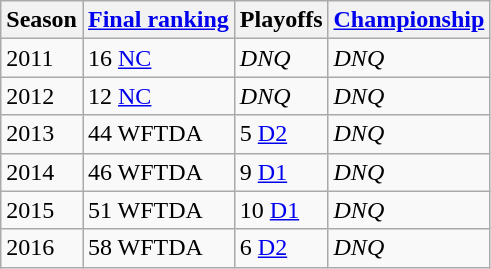<table class="wikitable sortable">
<tr>
<th>Season</th>
<th><a href='#'>Final ranking</a></th>
<th>Playoffs</th>
<th><a href='#'>Championship</a></th>
</tr>
<tr>
<td>2011</td>
<td>16 <a href='#'>NC</a></td>
<td><em>DNQ</em></td>
<td><em>DNQ</em></td>
</tr>
<tr>
<td>2012</td>
<td>12 <a href='#'>NC</a></td>
<td><em>DNQ</em></td>
<td><em>DNQ</em></td>
</tr>
<tr>
<td>2013</td>
<td>44 WFTDA</td>
<td>5 <a href='#'>D2</a></td>
<td><em>DNQ</em></td>
</tr>
<tr>
<td>2014</td>
<td>46 WFTDA</td>
<td>9 <a href='#'>D1</a></td>
<td><em>DNQ</em></td>
</tr>
<tr>
<td>2015</td>
<td>51 WFTDA</td>
<td>10 <a href='#'>D1</a></td>
<td><em>DNQ</em></td>
</tr>
<tr>
<td>2016</td>
<td>58 WFTDA</td>
<td>6 <a href='#'>D2</a></td>
<td><em>DNQ</em></td>
</tr>
</table>
